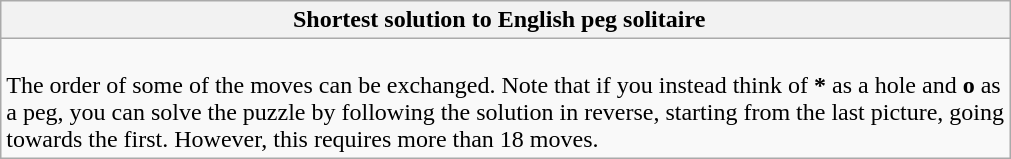<table class="wikitable collapsible collapsed">
<tr>
<th>Shortest solution to English peg solitaire  </th>
</tr>
<tr>
<td><br>The order of some of the moves can be exchanged. Note that if you instead think of <strong>*</strong> as a hole and <strong>o</strong> as<br>a peg, you can solve the puzzle by following the solution in reverse, starting from the last picture, going<br>towards the first. However, this requires more than 18 moves.</td>
</tr>
</table>
